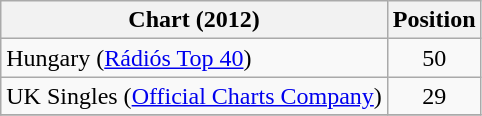<table class="wikitable sortable plainrowheaders" style="text-align:center;">
<tr>
<th>Chart (2012)</th>
<th>Position</th>
</tr>
<tr>
<td align=left>Hungary (<a href='#'>Rádiós Top 40</a>)</td>
<td>50</td>
</tr>
<tr>
<td align=left>UK Singles (<a href='#'>Official Charts Company</a>)</td>
<td>29</td>
</tr>
<tr>
</tr>
</table>
